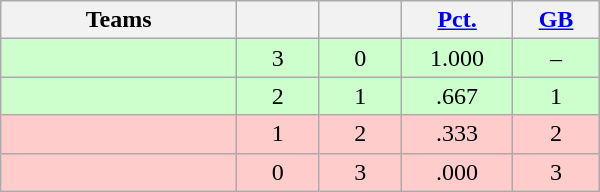<table class="wikitable" width="400" style="text-align:center;">
<tr>
<th width="20%">Teams</th>
<th width="7%"></th>
<th width="7%"></th>
<th width="8%"><a href='#'>Pct.</a></th>
<th width="7%"><a href='#'>GB</a></th>
</tr>
<tr style="background-color:#cfc">
<td align=left></td>
<td>3</td>
<td>0</td>
<td>1.000</td>
<td>–</td>
</tr>
<tr style="background-color:#cfc">
<td align=left></td>
<td>2</td>
<td>1</td>
<td>.667</td>
<td>1</td>
</tr>
<tr style="background-color:#fcc">
<td align=left></td>
<td>1</td>
<td>2</td>
<td>.333</td>
<td>2</td>
</tr>
<tr style="background-color:#fcc">
<td align=left></td>
<td>0</td>
<td>3</td>
<td>.000</td>
<td>3</td>
</tr>
</table>
